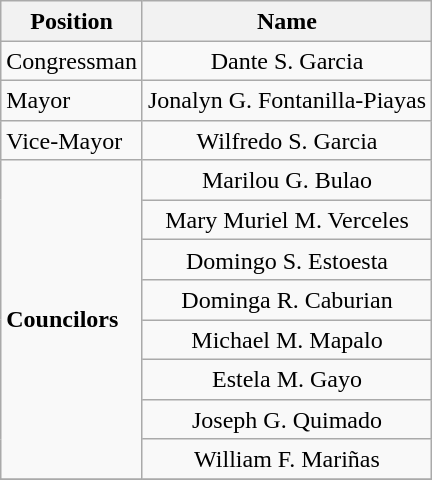<table class="wikitable" style="line-height:1.20em; font-size:100%;">
<tr>
<th>Position</th>
<th>Name</th>
</tr>
<tr>
<td>Congressman</td>
<td style="text-align:center;">Dante S. Garcia</td>
</tr>
<tr>
<td>Mayor</td>
<td style="text-align:center;">Jonalyn G. Fontanilla-Piayas</td>
</tr>
<tr>
<td>Vice-Mayor</td>
<td style="text-align:center;">Wilfredo S. Garcia</td>
</tr>
<tr>
<td rowspan=8><strong>Councilors</strong></td>
<td style="text-align:center;">Marilou G. Bulao</td>
</tr>
<tr>
<td style="text-align:center;">Mary Muriel M. Verceles</td>
</tr>
<tr>
<td style="text-align:center;">Domingo S. Estoesta</td>
</tr>
<tr>
<td style="text-align:center;">Dominga R. Caburian</td>
</tr>
<tr>
<td style="text-align:center;">Michael M. Mapalo</td>
</tr>
<tr>
<td style="text-align:center;">Estela M. Gayo</td>
</tr>
<tr>
<td style="text-align:center;">Joseph G. Quimado</td>
</tr>
<tr>
<td style="text-align:center;">William F. Mariñas</td>
</tr>
<tr>
</tr>
</table>
